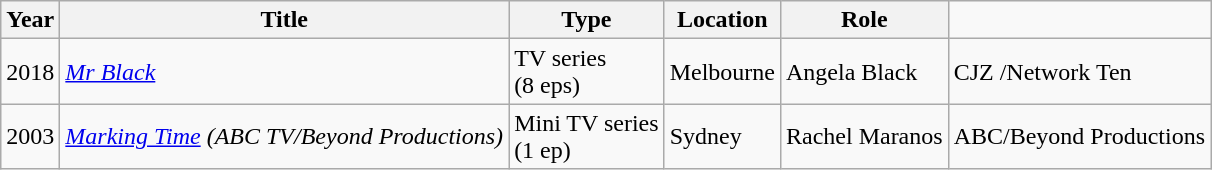<table class="wikitable">
<tr>
<th>Year</th>
<th>Title</th>
<th>Type</th>
<th>Location</th>
<th>Role</th>
<td></td>
</tr>
<tr>
<td>2018</td>
<td><em><a href='#'>Mr Black</a></em></td>
<td>TV series<br>(8 eps)</td>
<td>Melbourne</td>
<td>Angela Black</td>
<td>CJZ /Network Ten</td>
</tr>
<tr>
<td>2003</td>
<td><em><a href='#'>Marking Time</a> (ABC TV/Beyond Productions)</em></td>
<td>Mini TV series<br>(1 ep)</td>
<td>Sydney</td>
<td>Rachel Maranos</td>
<td>ABC/Beyond Productions</td>
</tr>
</table>
